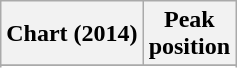<table class="wikitable sortable plainrowheaders" style="text-align: center;">
<tr>
<th scope="col">Chart (2014)</th>
<th scope="col">Peak<br>position</th>
</tr>
<tr>
</tr>
<tr>
</tr>
</table>
